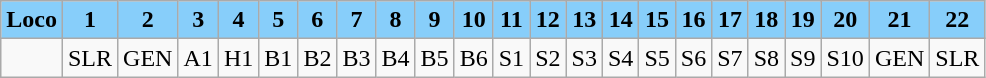<table class="wikitable plainrowheaders unsortable" style="text-align:center">
<tr>
<th scope="col" rowspan="1" style="background:lightskyblue;">Loco</th>
<th scope="col" rowspan="1" style="background:lightskyblue;">1</th>
<th scope="col" rowspan="1" style="background:lightskyblue;">2</th>
<th scope="col" rowspan="1" style="background:lightskyblue;">3</th>
<th scope="col" rowspan="1" style="background:lightskyblue;">4</th>
<th scope="col" rowspan="1" style="background:lightskyblue;">5</th>
<th scope="col" rowspan="1" style="background:lightskyblue;">6</th>
<th scope="col" rowspan="1" style="background:lightskyblue;">7</th>
<th scope="col" rowspan="1" style="background:lightskyblue;">8</th>
<th scope="col" rowspan="1" style="background:lightskyblue;">9</th>
<th scope="col" rowspan="1" style="background:lightskyblue;">10</th>
<th scope="col" rowspan="1" style="background:lightskyblue;">11</th>
<th scope="col" rowspan="1" style="background:lightskyblue;">12</th>
<th scope="col" rowspan="1" style="background:lightskyblue;">13</th>
<th scope="col" rowspan="1" style="background:lightskyblue;">14</th>
<th scope="col" rowspan="1" style="background:lightskyblue;">15</th>
<th scope="col" rowspan="1" style="background:lightskyblue;">16</th>
<th scope="col" rowspan="1" style="background:lightskyblue;">17</th>
<th scope="col" rowspan="1" style="background:lightskyblue;">18</th>
<th scope="col" rowspan="1" style="background:lightskyblue;">19</th>
<th scope="col" rowspan="1" style="background:lightskyblue;">20</th>
<th scope="col" rowspan="1" style="background:lightskyblue;">21</th>
<th scope="col" rowspan="1" style="background:lightskyblue;">22</th>
</tr>
<tr>
<td></td>
<td>SLR</td>
<td>GEN</td>
<td>A1</td>
<td>H1</td>
<td>B1</td>
<td>B2</td>
<td>B3</td>
<td>B4</td>
<td>B5</td>
<td>B6</td>
<td>S1</td>
<td>S2</td>
<td>S3</td>
<td>S4</td>
<td>S5</td>
<td>S6</td>
<td>S7</td>
<td>S8</td>
<td>S9</td>
<td>S10</td>
<td>GEN</td>
<td>SLR</td>
</tr>
</table>
